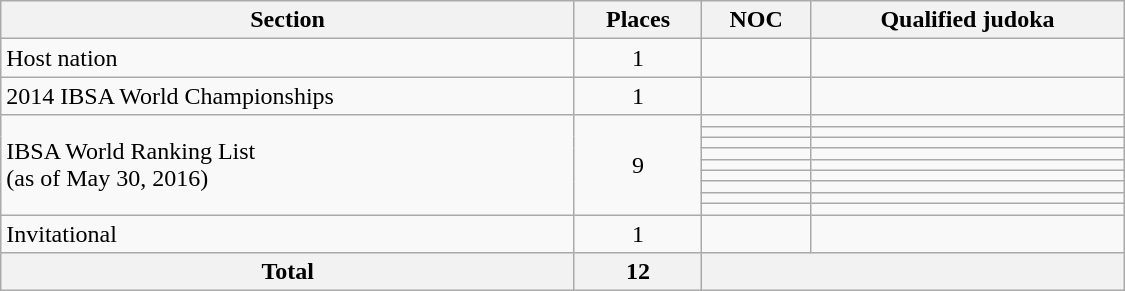<table class="wikitable"  width=750>
<tr>
<th>Section</th>
<th>Places</th>
<th>NOC</th>
<th>Qualified judoka</th>
</tr>
<tr>
<td>Host nation</td>
<td align=center>1</td>
<td></td>
<td></td>
</tr>
<tr>
<td>2014 IBSA World Championships</td>
<td align=center>1</td>
<td></td>
<td></td>
</tr>
<tr>
<td rowspan=9>IBSA World Ranking List<br>(as of May 30, 2016)</td>
<td rowspan=9 align=center>9</td>
<td></td>
<td></td>
</tr>
<tr>
<td></td>
<td></td>
</tr>
<tr>
<td></td>
<td></td>
</tr>
<tr>
<td></td>
<td></td>
</tr>
<tr>
<td></td>
<td></td>
</tr>
<tr>
<td></td>
<td></td>
</tr>
<tr>
<td></td>
<td></td>
</tr>
<tr>
<td></td>
<td></td>
</tr>
<tr>
<td></td>
<td></td>
</tr>
<tr>
<td>Invitational</td>
<td align=center>1</td>
<td></td>
<td></td>
</tr>
<tr>
<th>Total</th>
<th>12</th>
<th colspan=2></th>
</tr>
</table>
